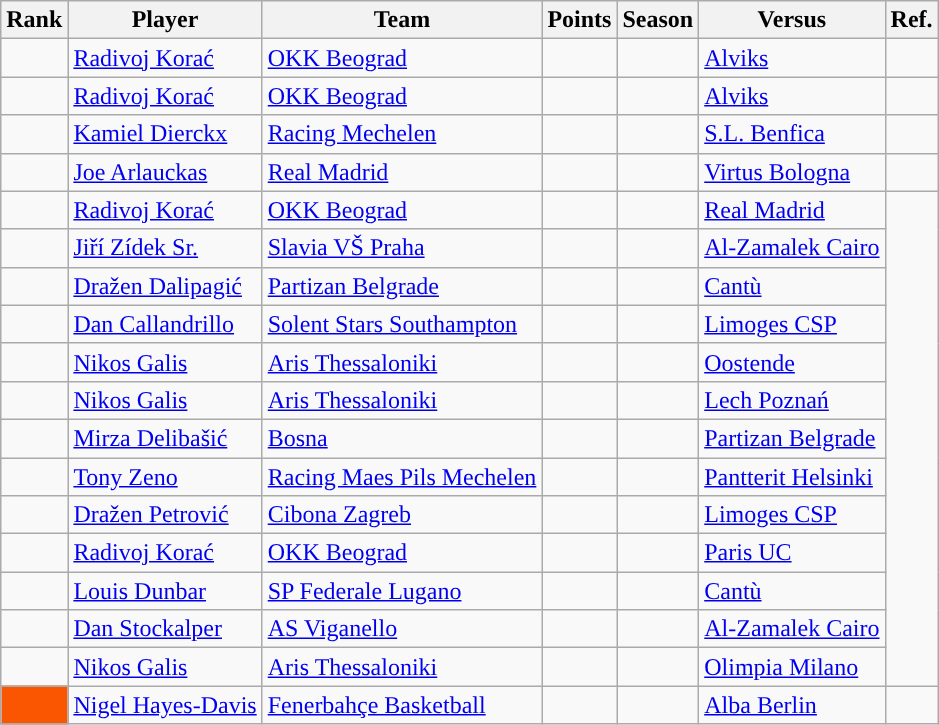<table class="wikitable sortable">
<tr>
<th>Rank</th>
<th>Player</th>
<th>Team</th>
<th>Points</th>
<th>Season</th>
<th>Versus</th>
<th>Ref.</th>
</tr>
<tr>
<td></td>
<td> <a href='#'>Radivoj Korać</a></td>
<td> <a href='#'>OKK Beograd</a></td>
<td></td>
<td></td>
<td> <a href='#'>Alviks</a></td>
<td></td>
</tr>
<tr>
<td></td>
<td> <a href='#'>Radivoj Korać</a></td>
<td> <a href='#'>OKK Beograd</a></td>
<td></td>
<td></td>
<td> <a href='#'>Alviks</a></td>
<td></td>
</tr>
<tr>
<td></td>
<td> <a href='#'>Kamiel Dierckx</a></td>
<td> <a href='#'>Racing Mechelen</a></td>
<td></td>
<td></td>
<td> <a href='#'>S.L. Benfica</a></td>
<td></td>
</tr>
<tr>
<td></td>
<td> <a href='#'>Joe Arlauckas</a></td>
<td> <a href='#'>Real Madrid</a></td>
<td></td>
<td></td>
<td> <a href='#'>Virtus Bologna</a></td>
<td></td>
</tr>
<tr>
<td></td>
<td> <a href='#'>Radivoj Korać</a></td>
<td> <a href='#'>OKK Beograd</a></td>
<td></td>
<td></td>
<td> <a href='#'>Real Madrid</a></td>
</tr>
<tr>
<td></td>
<td> <a href='#'>Jiří Zídek Sr.</a></td>
<td> <a href='#'>Slavia VŠ Praha</a></td>
<td></td>
<td></td>
<td> <a href='#'>Al-Zamalek Cairo</a></td>
</tr>
<tr>
<td></td>
<td> <a href='#'>Dražen Dalipagić</a></td>
<td> <a href='#'>Partizan Belgrade</a></td>
<td></td>
<td></td>
<td> <a href='#'>Cantù</a></td>
</tr>
<tr>
<td></td>
<td> <a href='#'>Dan Callandrillo</a></td>
<td> <a href='#'>Solent Stars Southampton</a></td>
<td></td>
<td></td>
<td> <a href='#'>Limoges CSP</a></td>
</tr>
<tr>
<td></td>
<td> <a href='#'>Nikos Galis</a></td>
<td> <a href='#'>Aris Thessaloniki</a></td>
<td></td>
<td></td>
<td> <a href='#'>Oostende</a></td>
</tr>
<tr>
<td></td>
<td> <a href='#'>Nikos Galis</a></td>
<td> <a href='#'>Aris Thessaloniki</a></td>
<td></td>
<td></td>
<td> <a href='#'>Lech Poznań</a></td>
</tr>
<tr>
<td></td>
<td> <a href='#'>Mirza Delibašić</a></td>
<td> <a href='#'>Bosna</a></td>
<td></td>
<td></td>
<td> <a href='#'>Partizan Belgrade</a></td>
</tr>
<tr>
<td></td>
<td> <a href='#'>Tony Zeno</a></td>
<td> <a href='#'>Racing Maes Pils Mechelen</a></td>
<td></td>
<td></td>
<td> <a href='#'>Pantterit Helsinki</a></td>
</tr>
<tr>
<td></td>
<td> <a href='#'>Dražen Petrović</a></td>
<td> <a href='#'>Cibona Zagreb</a></td>
<td></td>
<td></td>
<td> <a href='#'>Limoges CSP</a></td>
</tr>
<tr>
<td></td>
<td> <a href='#'>Radivoj Korać</a></td>
<td> <a href='#'>OKK Beograd</a></td>
<td></td>
<td></td>
<td> <a href='#'>Paris UC</a></td>
</tr>
<tr>
<td></td>
<td> <a href='#'>Louis Dunbar</a></td>
<td> <a href='#'>SP Federale Lugano</a></td>
<td></td>
<td></td>
<td> <a href='#'>Cantù</a></td>
</tr>
<tr>
<td></td>
<td> <a href='#'>Dan Stockalper</a></td>
<td> <a href='#'>AS Viganello</a></td>
<td></td>
<td></td>
<td> <a href='#'>Al-Zamalek Cairo</a></td>
</tr>
<tr>
<td></td>
<td> <a href='#'>Nikos Galis</a></td>
<td> <a href='#'>Aris Thessaloniki</a></td>
<td></td>
<td></td>
<td> <a href='#'>Olimpia Milano</a></td>
</tr>
<tr>
<td style="background-color:#FA5500"></td>
<td> <a href='#'>Nigel Hayes-Davis</a></td>
<td> <a href='#'>Fenerbahçe Basketball</a></td>
<td></td>
<td></td>
<td> <a href='#'>Alba Berlin</a></td>
<td></td>
</tr>
</table>
